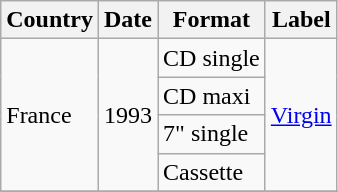<table class=wikitable>
<tr>
<th>Country</th>
<th>Date</th>
<th>Format</th>
<th>Label</th>
</tr>
<tr>
<td rowspan="4">France</td>
<td rowspan="4">1993</td>
<td>CD single</td>
<td rowspan="4"><a href='#'>Virgin</a></td>
</tr>
<tr>
<td>CD maxi</td>
</tr>
<tr>
<td>7" single</td>
</tr>
<tr>
<td>Cassette</td>
</tr>
<tr>
</tr>
</table>
